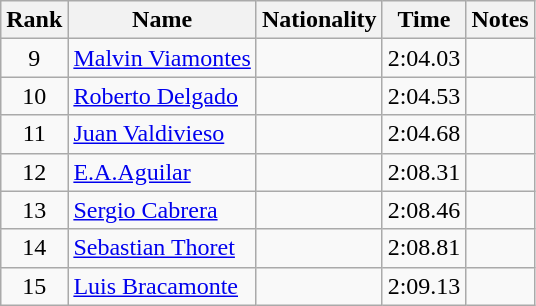<table class="wikitable sortable" style="text-align:center">
<tr>
<th>Rank</th>
<th>Name</th>
<th>Nationality</th>
<th>Time</th>
<th>Notes</th>
</tr>
<tr>
<td>9</td>
<td align=left><a href='#'>Malvin Viamontes</a></td>
<td align=left></td>
<td>2:04.03</td>
<td></td>
</tr>
<tr>
<td>10</td>
<td align=left><a href='#'>Roberto Delgado</a></td>
<td align=left></td>
<td>2:04.53</td>
<td></td>
</tr>
<tr>
<td>11</td>
<td align=left><a href='#'>Juan Valdivieso</a></td>
<td align=left></td>
<td>2:04.68</td>
<td></td>
</tr>
<tr>
<td>12</td>
<td align=left><a href='#'>E.A.Aguilar</a></td>
<td align=left></td>
<td>2:08.31</td>
<td></td>
</tr>
<tr>
<td>13</td>
<td align=left><a href='#'>Sergio Cabrera</a></td>
<td align=left></td>
<td>2:08.46</td>
<td></td>
</tr>
<tr>
<td>14</td>
<td align=left><a href='#'>Sebastian Thoret</a></td>
<td align=left></td>
<td>2:08.81</td>
<td></td>
</tr>
<tr>
<td>15</td>
<td align=left><a href='#'>Luis Bracamonte</a></td>
<td align=left></td>
<td>2:09.13</td>
<td></td>
</tr>
</table>
